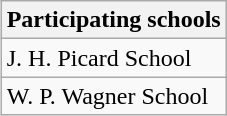<table class="wikitable" align=right>
<tr>
<th>Participating schools</th>
</tr>
<tr>
<td>J. H. Picard School</td>
</tr>
<tr>
<td>W. P. Wagner School</td>
</tr>
</table>
